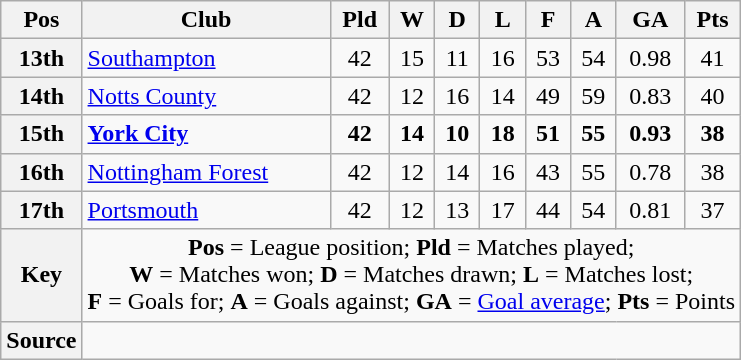<table class=wikitable style=text-align:center>
<tr>
<th scope=col>Pos</th>
<th scope=col>Club</th>
<th scope=col>Pld</th>
<th scope=col>W</th>
<th scope=col>D</th>
<th scope=col>L</th>
<th scope=col>F</th>
<th scope=col>A</th>
<th scope=col>GA</th>
<th scope=col>Pts</th>
</tr>
<tr>
<th scope=row>13th</th>
<td align=left><a href='#'>Southampton</a></td>
<td>42</td>
<td>15</td>
<td>11</td>
<td>16</td>
<td>53</td>
<td>54</td>
<td>0.98</td>
<td>41</td>
</tr>
<tr>
<th scope=row>14th</th>
<td align=left><a href='#'>Notts County</a></td>
<td>42</td>
<td>12</td>
<td>16</td>
<td>14</td>
<td>49</td>
<td>59</td>
<td>0.83</td>
<td>40</td>
</tr>
<tr style=font-weight:bold>
<th scope=row>15th</th>
<td align=left><a href='#'>York City</a></td>
<td>42</td>
<td>14</td>
<td>10</td>
<td>18</td>
<td>51</td>
<td>55</td>
<td>0.93</td>
<td>38</td>
</tr>
<tr>
<th scope=row>16th</th>
<td align=left><a href='#'>Nottingham Forest</a></td>
<td>42</td>
<td>12</td>
<td>14</td>
<td>16</td>
<td>43</td>
<td>55</td>
<td>0.78</td>
<td>38</td>
</tr>
<tr>
<th scope=row>17th</th>
<td align=left><a href='#'>Portsmouth</a></td>
<td>42</td>
<td>12</td>
<td>13</td>
<td>17</td>
<td>44</td>
<td>54</td>
<td>0.81</td>
<td>37</td>
</tr>
<tr>
<th scope=row>Key</th>
<td colspan=9><strong>Pos</strong> = League position; <strong>Pld</strong> = Matches played;<br><strong>W</strong> = Matches won; <strong>D</strong> = Matches drawn; <strong>L</strong> = Matches lost;<br><strong>F</strong> = Goals for; <strong>A</strong> = Goals against; <strong>GA</strong> = <a href='#'>Goal average</a>; <strong>Pts</strong> = Points</td>
</tr>
<tr>
<th scope=row>Source</th>
<td colspan=9></td>
</tr>
</table>
